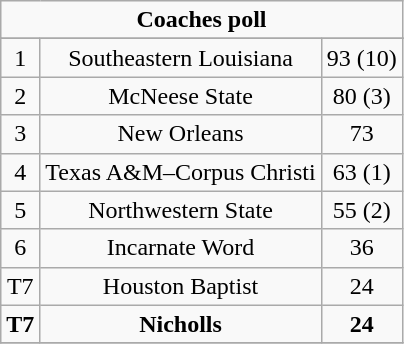<table class="wikitable">
<tr align="center">
<td align="center" Colspan="3"><strong>Coaches poll</strong></td>
</tr>
<tr align="center">
</tr>
<tr align="center">
<td>1</td>
<td>Southeastern Louisiana</td>
<td>93 (10)</td>
</tr>
<tr align="center">
<td>2</td>
<td>McNeese State</td>
<td>80 (3)</td>
</tr>
<tr align="center">
<td>3</td>
<td>New Orleans</td>
<td>73</td>
</tr>
<tr align="center">
<td>4</td>
<td>Texas A&M–Corpus Christi</td>
<td>63 (1)</td>
</tr>
<tr align="center">
<td>5</td>
<td>Northwestern State</td>
<td>55 (2)</td>
</tr>
<tr align="center">
<td>6</td>
<td>Incarnate Word</td>
<td>36</td>
</tr>
<tr align="center">
<td>T7</td>
<td>Houston Baptist</td>
<td>24</td>
</tr>
<tr align="center">
<td><strong>T7</strong></td>
<td><strong>Nicholls</strong></td>
<td><strong>24</strong></td>
</tr>
<tr align="center">
</tr>
</table>
